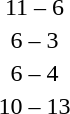<table style="text-align:center">
<tr>
<th width=200></th>
<th width=100></th>
<th width=200></th>
</tr>
<tr>
<td align=right><strong></strong></td>
<td>11 – 6</td>
<td align=left></td>
</tr>
<tr>
<td align=right><strong></strong></td>
<td>6 – 3</td>
<td align=left></td>
</tr>
<tr>
<td align=right><strong></strong></td>
<td>6 – 4</td>
<td align=left></td>
</tr>
<tr>
<td align=right></td>
<td>10 – 13</td>
<td align=left><strong></strong></td>
</tr>
</table>
